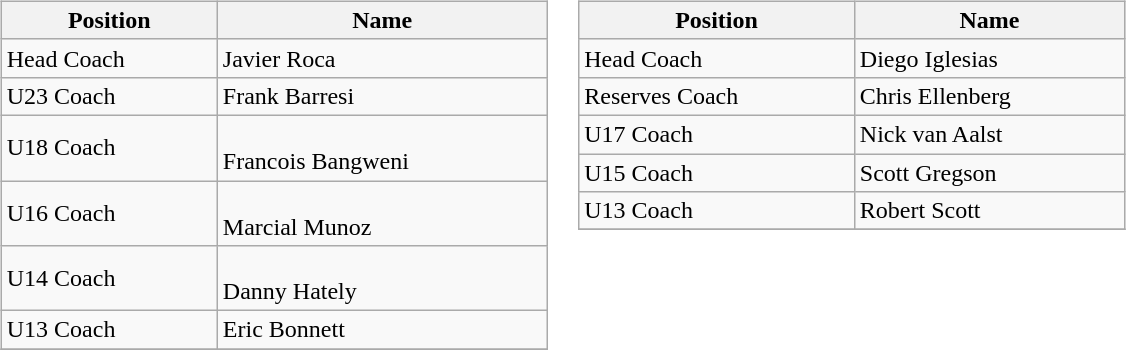<table>
<tr valign=top>
<td><br><table class="wikitable" width=365px>
<tr>
<th>Position</th>
<th>Name</th>
</tr>
<tr>
<td>Head Coach</td>
<td> Javier Roca</td>
</tr>
<tr>
<td>U23 Coach</td>
<td> Frank Barresi</td>
</tr>
<tr>
<td>U18 Coach</td>
<td><br>Francois Bangweni</td>
</tr>
<tr>
<td>U16 Coach</td>
<td><br>Marcial Munoz</td>
</tr>
<tr>
<td>U14 Coach</td>
<td><br>Danny Hately</td>
</tr>
<tr>
<td>U13 Coach</td>
<td> Eric Bonnett</td>
</tr>
<tr>
</tr>
</table>
</td>
<td><br><table class="wikitable" width=365px>
<tr>
<th>Position</th>
<th>Name</th>
</tr>
<tr>
<td>Head Coach</td>
<td> Diego Iglesias</td>
</tr>
<tr>
<td>Reserves Coach</td>
<td> Chris Ellenberg</td>
</tr>
<tr>
<td>U17 Coach</td>
<td> Nick van Aalst</td>
</tr>
<tr>
<td>U15 Coach</td>
<td> Scott Gregson</td>
</tr>
<tr>
<td>U13 Coach</td>
<td> Robert Scott</td>
</tr>
<tr>
</tr>
</table>
</td>
</tr>
</table>
